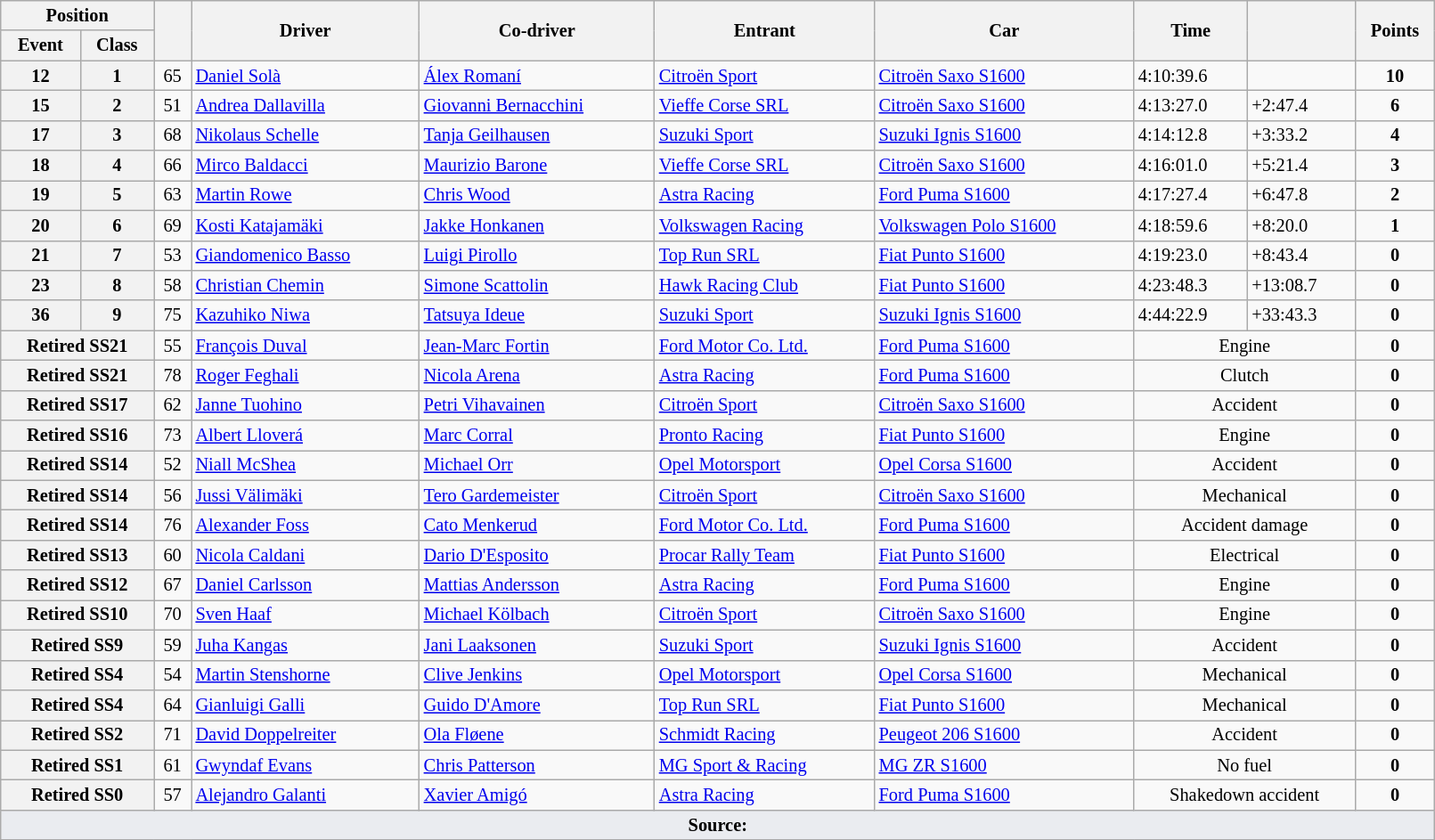<table class="wikitable" width=85% style="font-size: 85%;">
<tr>
<th colspan="2">Position</th>
<th rowspan="2"></th>
<th rowspan="2">Driver</th>
<th rowspan="2">Co-driver</th>
<th rowspan="2">Entrant</th>
<th rowspan="2">Car</th>
<th rowspan="2">Time</th>
<th rowspan="2"></th>
<th rowspan="2">Points</th>
</tr>
<tr>
<th>Event</th>
<th>Class</th>
</tr>
<tr>
<th>12</th>
<th>1</th>
<td align="center">65</td>
<td> <a href='#'>Daniel Solà</a></td>
<td> <a href='#'>Álex Romaní</a></td>
<td> <a href='#'>Citroën Sport</a></td>
<td><a href='#'>Citroën Saxo S1600</a></td>
<td>4:10:39.6</td>
<td></td>
<td align="center"><strong>10</strong></td>
</tr>
<tr>
<th>15</th>
<th>2</th>
<td align="center">51</td>
<td> <a href='#'>Andrea Dallavilla</a></td>
<td> <a href='#'>Giovanni Bernacchini</a></td>
<td> <a href='#'>Vieffe Corse SRL</a></td>
<td><a href='#'>Citroën Saxo S1600</a></td>
<td>4:13:27.0</td>
<td>+2:47.4</td>
<td align="center"><strong>6</strong></td>
</tr>
<tr>
<th>17</th>
<th>3</th>
<td align="center">68</td>
<td> <a href='#'>Nikolaus Schelle</a></td>
<td> <a href='#'>Tanja Geilhausen</a></td>
<td> <a href='#'>Suzuki Sport</a></td>
<td><a href='#'>Suzuki Ignis S1600</a></td>
<td>4:14:12.8</td>
<td>+3:33.2</td>
<td align="center"><strong>4</strong></td>
</tr>
<tr>
<th>18</th>
<th>4</th>
<td align="center">66</td>
<td> <a href='#'>Mirco Baldacci</a></td>
<td> <a href='#'>Maurizio Barone</a></td>
<td> <a href='#'>Vieffe Corse SRL</a></td>
<td><a href='#'>Citroën Saxo S1600</a></td>
<td>4:16:01.0</td>
<td>+5:21.4</td>
<td align="center"><strong>3</strong></td>
</tr>
<tr>
<th>19</th>
<th>5</th>
<td align="center">63</td>
<td> <a href='#'>Martin Rowe</a></td>
<td> <a href='#'>Chris Wood</a></td>
<td> <a href='#'>Astra Racing</a></td>
<td><a href='#'>Ford Puma S1600</a></td>
<td>4:17:27.4</td>
<td>+6:47.8</td>
<td align="center"><strong>2</strong></td>
</tr>
<tr>
<th>20</th>
<th>6</th>
<td align="center">69</td>
<td> <a href='#'>Kosti Katajamäki</a></td>
<td> <a href='#'>Jakke Honkanen</a></td>
<td> <a href='#'>Volkswagen Racing</a></td>
<td><a href='#'>Volkswagen Polo S1600</a></td>
<td>4:18:59.6</td>
<td>+8:20.0</td>
<td align="center"><strong>1</strong></td>
</tr>
<tr>
<th>21</th>
<th>7</th>
<td align="center">53</td>
<td> <a href='#'>Giandomenico Basso</a></td>
<td> <a href='#'>Luigi Pirollo</a></td>
<td> <a href='#'>Top Run SRL</a></td>
<td><a href='#'>Fiat Punto S1600</a></td>
<td>4:19:23.0</td>
<td>+8:43.4</td>
<td align="center"><strong>0</strong></td>
</tr>
<tr>
<th>23</th>
<th>8</th>
<td align="center">58</td>
<td> <a href='#'>Christian Chemin</a></td>
<td> <a href='#'>Simone Scattolin</a></td>
<td> <a href='#'>Hawk Racing Club</a></td>
<td><a href='#'>Fiat Punto S1600</a></td>
<td>4:23:48.3</td>
<td>+13:08.7</td>
<td align="center"><strong>0</strong></td>
</tr>
<tr>
<th>36</th>
<th>9</th>
<td align="center">75</td>
<td> <a href='#'>Kazuhiko Niwa</a></td>
<td> <a href='#'>Tatsuya Ideue</a></td>
<td> <a href='#'>Suzuki Sport</a></td>
<td><a href='#'>Suzuki Ignis S1600</a></td>
<td>4:44:22.9</td>
<td>+33:43.3</td>
<td align="center"><strong>0</strong></td>
</tr>
<tr>
<th colspan="2">Retired SS21</th>
<td align="center">55</td>
<td> <a href='#'>François Duval</a></td>
<td> <a href='#'>Jean-Marc Fortin</a></td>
<td> <a href='#'>Ford Motor Co. Ltd.</a></td>
<td><a href='#'>Ford Puma S1600</a></td>
<td align="center" colspan="2">Engine</td>
<td align="center"><strong>0</strong></td>
</tr>
<tr>
<th colspan="2">Retired SS21</th>
<td align="center">78</td>
<td> <a href='#'>Roger Feghali</a></td>
<td> <a href='#'>Nicola Arena</a></td>
<td> <a href='#'>Astra Racing</a></td>
<td><a href='#'>Ford Puma S1600</a></td>
<td align="center" colspan="2">Clutch</td>
<td align="center"><strong>0</strong></td>
</tr>
<tr>
<th colspan="2">Retired SS17</th>
<td align="center">62</td>
<td> <a href='#'>Janne Tuohino</a></td>
<td> <a href='#'>Petri Vihavainen</a></td>
<td> <a href='#'>Citroën Sport</a></td>
<td><a href='#'>Citroën Saxo S1600</a></td>
<td align="center" colspan="2">Accident</td>
<td align="center"><strong>0</strong></td>
</tr>
<tr>
<th colspan="2">Retired SS16</th>
<td align="center">73</td>
<td> <a href='#'>Albert Lloverá</a></td>
<td> <a href='#'>Marc Corral</a></td>
<td> <a href='#'>Pronto Racing</a></td>
<td><a href='#'>Fiat Punto S1600</a></td>
<td align="center" colspan="2">Engine</td>
<td align="center"><strong>0</strong></td>
</tr>
<tr>
<th colspan="2">Retired SS14</th>
<td align="center">52</td>
<td> <a href='#'>Niall McShea</a></td>
<td> <a href='#'>Michael Orr</a></td>
<td> <a href='#'>Opel Motorsport</a></td>
<td><a href='#'>Opel Corsa S1600</a></td>
<td align="center" colspan="2">Accident</td>
<td align="center"><strong>0</strong></td>
</tr>
<tr>
<th colspan="2">Retired SS14</th>
<td align="center">56</td>
<td> <a href='#'>Jussi Välimäki</a></td>
<td> <a href='#'>Tero Gardemeister</a></td>
<td> <a href='#'>Citroën Sport</a></td>
<td><a href='#'>Citroën Saxo S1600</a></td>
<td align="center" colspan="2">Mechanical</td>
<td align="center"><strong>0</strong></td>
</tr>
<tr>
<th colspan="2">Retired SS14</th>
<td align="center">76</td>
<td> <a href='#'>Alexander Foss</a></td>
<td> <a href='#'>Cato Menkerud</a></td>
<td> <a href='#'>Ford Motor Co. Ltd.</a></td>
<td><a href='#'>Ford Puma S1600</a></td>
<td align="center" colspan="2">Accident damage</td>
<td align="center"><strong>0</strong></td>
</tr>
<tr>
<th colspan="2">Retired SS13</th>
<td align="center">60</td>
<td> <a href='#'>Nicola Caldani</a></td>
<td> <a href='#'>Dario D'Esposito</a></td>
<td> <a href='#'>Procar Rally Team</a></td>
<td><a href='#'>Fiat Punto S1600</a></td>
<td align="center" colspan="2">Electrical</td>
<td align="center"><strong>0</strong></td>
</tr>
<tr>
<th colspan="2">Retired SS12</th>
<td align="center">67</td>
<td> <a href='#'>Daniel Carlsson</a></td>
<td> <a href='#'>Mattias Andersson</a></td>
<td> <a href='#'>Astra Racing</a></td>
<td><a href='#'>Ford Puma S1600</a></td>
<td align="center" colspan="2">Engine</td>
<td align="center"><strong>0</strong></td>
</tr>
<tr>
<th colspan="2">Retired SS10</th>
<td align="center">70</td>
<td> <a href='#'>Sven Haaf</a></td>
<td> <a href='#'>Michael Kölbach</a></td>
<td> <a href='#'>Citroën Sport</a></td>
<td><a href='#'>Citroën Saxo S1600</a></td>
<td align="center" colspan="2">Engine</td>
<td align="center"><strong>0</strong></td>
</tr>
<tr>
<th colspan="2">Retired SS9</th>
<td align="center">59</td>
<td> <a href='#'>Juha Kangas</a></td>
<td> <a href='#'>Jani Laaksonen</a></td>
<td> <a href='#'>Suzuki Sport</a></td>
<td><a href='#'>Suzuki Ignis S1600</a></td>
<td align="center" colspan="2">Accident</td>
<td align="center"><strong>0</strong></td>
</tr>
<tr>
<th colspan="2">Retired SS4</th>
<td align="center">54</td>
<td> <a href='#'>Martin Stenshorne</a></td>
<td> <a href='#'>Clive Jenkins</a></td>
<td> <a href='#'>Opel Motorsport</a></td>
<td><a href='#'>Opel Corsa S1600</a></td>
<td align="center" colspan="2">Mechanical</td>
<td align="center"><strong>0</strong></td>
</tr>
<tr>
<th colspan="2">Retired SS4</th>
<td align="center">64</td>
<td> <a href='#'>Gianluigi Galli</a></td>
<td> <a href='#'>Guido D'Amore</a></td>
<td> <a href='#'>Top Run SRL</a></td>
<td><a href='#'>Fiat Punto S1600</a></td>
<td align="center" colspan="2">Mechanical</td>
<td align="center"><strong>0</strong></td>
</tr>
<tr>
<th colspan="2">Retired SS2</th>
<td align="center">71</td>
<td> <a href='#'>David Doppelreiter</a></td>
<td> <a href='#'>Ola Fløene</a></td>
<td> <a href='#'>Schmidt Racing</a></td>
<td><a href='#'>Peugeot 206 S1600</a></td>
<td align="center" colspan="2">Accident</td>
<td align="center"><strong>0</strong></td>
</tr>
<tr>
<th colspan="2">Retired SS1</th>
<td align="center">61</td>
<td> <a href='#'>Gwyndaf Evans</a></td>
<td> <a href='#'>Chris Patterson</a></td>
<td> <a href='#'>MG Sport & Racing</a></td>
<td><a href='#'>MG ZR S1600</a></td>
<td align="center" colspan="2">No fuel</td>
<td align="center"><strong>0</strong></td>
</tr>
<tr>
<th colspan="2">Retired SS0</th>
<td align="center">57</td>
<td> <a href='#'>Alejandro Galanti</a></td>
<td> <a href='#'>Xavier Amigó</a></td>
<td> <a href='#'>Astra Racing</a></td>
<td><a href='#'>Ford Puma S1600</a></td>
<td align="center" colspan="2">Shakedown accident</td>
<td align="center"><strong>0</strong></td>
</tr>
<tr>
<td style="background-color:#EAECF0; text-align:center" colspan="10"><strong>Source:</strong></td>
</tr>
<tr>
</tr>
</table>
